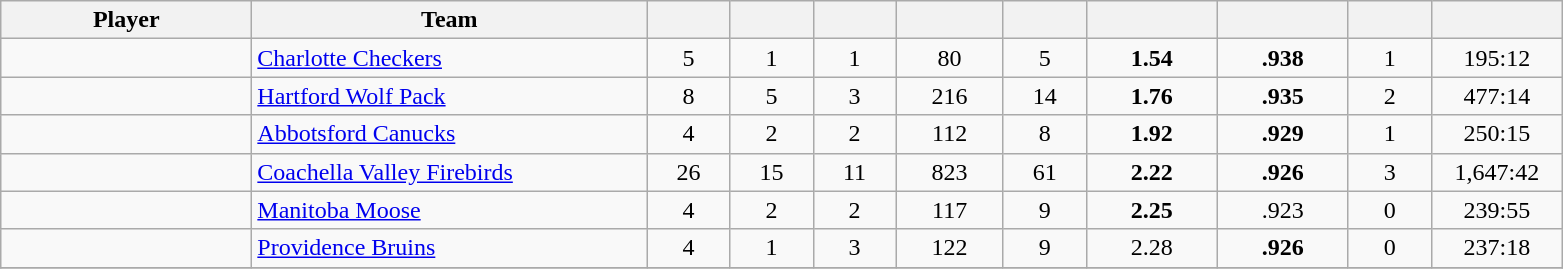<table class="wikitable sortable" style="text-align:center">
<tr>
<th style="width:10em">Player</th>
<th style="width:16em">Team</th>
<th style="width:3em"></th>
<th style="width:3em"></th>
<th style="width:3em"></th>
<th style="width:4em"></th>
<th style="width:3em"></th>
<th style="width:5em"></th>
<th style="width:5em"></th>
<th style="width:3em"></th>
<th style="width:5em"></th>
</tr>
<tr>
<td align=left></td>
<td align=left><a href='#'>Charlotte Checkers</a></td>
<td>5</td>
<td>1</td>
<td>1</td>
<td>80</td>
<td>5</td>
<td><strong>1.54</strong></td>
<td><strong>.938</strong></td>
<td>1</td>
<td>195:12</td>
</tr>
<tr>
<td align=left></td>
<td align=left><a href='#'>Hartford Wolf Pack</a></td>
<td>8</td>
<td>5</td>
<td>3</td>
<td>216</td>
<td>14</td>
<td><strong>1.76</strong></td>
<td><strong>.935</strong></td>
<td>2</td>
<td>477:14</td>
</tr>
<tr>
<td align=left></td>
<td align=left><a href='#'>Abbotsford Canucks</a></td>
<td>4</td>
<td>2</td>
<td>2</td>
<td>112</td>
<td>8</td>
<td><strong>1.92</strong></td>
<td><strong>.929</strong></td>
<td>1</td>
<td>250:15</td>
</tr>
<tr>
<td align=left></td>
<td align=left><a href='#'>Coachella Valley Firebirds</a></td>
<td>26</td>
<td>15</td>
<td>11</td>
<td>823</td>
<td>61</td>
<td><strong>2.22</strong></td>
<td><strong>.926</strong></td>
<td>3</td>
<td>1,647:42</td>
</tr>
<tr>
<td align=left></td>
<td align=left><a href='#'>Manitoba Moose</a></td>
<td>4</td>
<td>2</td>
<td>2</td>
<td>117</td>
<td>9</td>
<td><strong>2.25</strong></td>
<td>.923</td>
<td>0</td>
<td>239:55</td>
</tr>
<tr>
<td align=left></td>
<td align=left><a href='#'>Providence Bruins</a></td>
<td>4</td>
<td>1</td>
<td>3</td>
<td>122</td>
<td>9</td>
<td>2.28</td>
<td><strong>.926</strong></td>
<td>0</td>
<td>237:18</td>
</tr>
<tr>
</tr>
</table>
